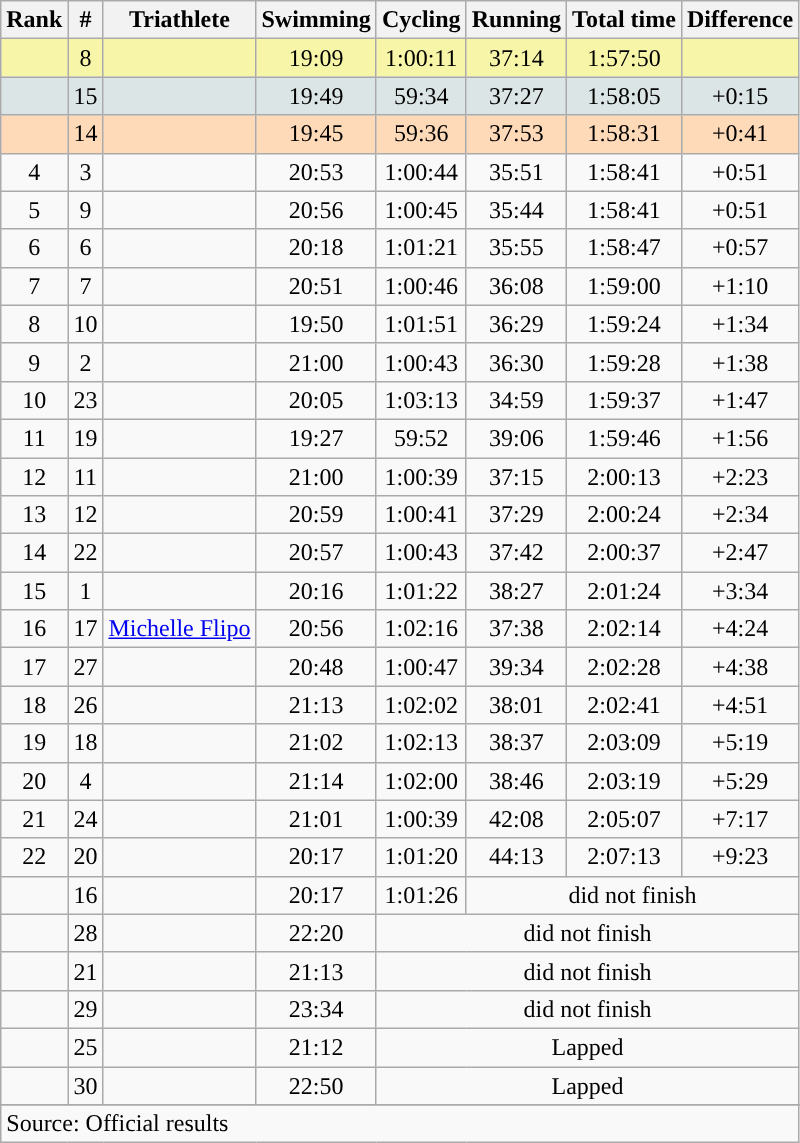<table class="wikitable sortable" style="text-align:center">
<tr>
<th data-sort-type="number">Rank</th>
<th>#</th>
<th>Triathlete</th>
<th>Swimming</th>
<th>Cycling</th>
<th>Running</th>
<th>Total time</th>
<th>Difference</th>
</tr>
<tr style="background:#F7F6A8;”">
<td></td>
<td>8</td>
<td align=left></td>
<td>19:09</td>
<td>1:00:11</td>
<td>37:14</td>
<td>1:57:50</td>
<td></td>
</tr>
<tr style="background:#DCE5E5;”">
<td></td>
<td>15</td>
<td align=left></td>
<td>19:49</td>
<td>59:34</td>
<td>37:27</td>
<td>1:58:05</td>
<td>+0:15</td>
</tr>
<tr style="background:#FFDAB9;">
<td></td>
<td>14</td>
<td align=left></td>
<td>19:45</td>
<td>59:36</td>
<td>37:53</td>
<td>1:58:31</td>
<td>+0:41</td>
</tr>
<tr>
<td>4</td>
<td>3</td>
<td align=left></td>
<td>20:53</td>
<td>1:00:44</td>
<td>35:51</td>
<td>1:58:41</td>
<td>+0:51</td>
</tr>
<tr>
<td>5</td>
<td>9</td>
<td align=left></td>
<td>20:56</td>
<td>1:00:45</td>
<td>35:44</td>
<td>1:58:41</td>
<td>+0:51</td>
</tr>
<tr>
<td>6</td>
<td>6</td>
<td align=left></td>
<td>20:18</td>
<td>1:01:21</td>
<td>35:55</td>
<td>1:58:47</td>
<td>+0:57</td>
</tr>
<tr>
<td>7</td>
<td>7</td>
<td align=left></td>
<td>20:51</td>
<td>1:00:46</td>
<td>36:08</td>
<td>1:59:00</td>
<td>+1:10</td>
</tr>
<tr>
<td>8</td>
<td>10</td>
<td align=left></td>
<td>19:50</td>
<td>1:01:51</td>
<td>36:29</td>
<td>1:59:24</td>
<td>+1:34</td>
</tr>
<tr>
<td>9</td>
<td>2</td>
<td align=left></td>
<td>21:00</td>
<td>1:00:43</td>
<td>36:30</td>
<td>1:59:28</td>
<td>+1:38</td>
</tr>
<tr>
<td>10</td>
<td>23</td>
<td align=left></td>
<td>20:05</td>
<td>1:03:13</td>
<td>34:59</td>
<td>1:59:37</td>
<td>+1:47</td>
</tr>
<tr>
<td>11</td>
<td>19</td>
<td align=left></td>
<td>19:27</td>
<td>59:52</td>
<td>39:06</td>
<td>1:59:46</td>
<td>+1:56</td>
</tr>
<tr>
<td>12</td>
<td>11</td>
<td align=left></td>
<td>21:00</td>
<td>1:00:39</td>
<td>37:15</td>
<td>2:00:13</td>
<td>+2:23</td>
</tr>
<tr>
<td>13</td>
<td>12</td>
<td align=left></td>
<td>20:59</td>
<td>1:00:41</td>
<td>37:29</td>
<td>2:00:24</td>
<td>+2:34</td>
</tr>
<tr>
<td>14</td>
<td>22</td>
<td align=left></td>
<td>20:57</td>
<td>1:00:43</td>
<td>37:42</td>
<td>2:00:37</td>
<td>+2:47</td>
</tr>
<tr>
<td>15</td>
<td>1</td>
<td align=left></td>
<td>20:16</td>
<td>1:01:22</td>
<td>38:27</td>
<td>2:01:24</td>
<td>+3:34</td>
</tr>
<tr>
<td>16</td>
<td>17</td>
<td align=left><a href='#'>Michelle Flipo</a></td>
<td>20:56</td>
<td>1:02:16</td>
<td>37:38</td>
<td>2:02:14</td>
<td>+4:24</td>
</tr>
<tr>
<td>17</td>
<td>27</td>
<td align=left></td>
<td>20:48</td>
<td>1:00:47</td>
<td>39:34</td>
<td>2:02:28</td>
<td>+4:38</td>
</tr>
<tr>
<td>18</td>
<td>26</td>
<td align=left></td>
<td>21:13</td>
<td>1:02:02</td>
<td>38:01</td>
<td>2:02:41</td>
<td>+4:51</td>
</tr>
<tr>
<td>19</td>
<td>18</td>
<td align=left></td>
<td>21:02</td>
<td>1:02:13</td>
<td>38:37</td>
<td>2:03:09</td>
<td>+5:19</td>
</tr>
<tr>
<td>20</td>
<td>4</td>
<td align=left></td>
<td>21:14</td>
<td>1:02:00</td>
<td>38:46</td>
<td>2:03:19</td>
<td>+5:29</td>
</tr>
<tr>
<td>21</td>
<td>24</td>
<td align=left></td>
<td>21:01</td>
<td>1:00:39</td>
<td>42:08</td>
<td>2:05:07</td>
<td>+7:17</td>
</tr>
<tr>
<td>22</td>
<td>20</td>
<td align=left></td>
<td>20:17</td>
<td>1:01:20</td>
<td>44:13</td>
<td>2:07:13</td>
<td>+9:23</td>
</tr>
<tr>
<td></td>
<td>16</td>
<td align=left></td>
<td>20:17</td>
<td>1:01:26</td>
<td colspan=4>did not finish</td>
</tr>
<tr>
<td></td>
<td>28</td>
<td align=left></td>
<td>22:20</td>
<td colspan=4>did not finish</td>
</tr>
<tr>
<td></td>
<td>21</td>
<td align=left></td>
<td>21:13</td>
<td colspan=4>did not finish</td>
</tr>
<tr>
<td></td>
<td>29</td>
<td align=left></td>
<td>23:34</td>
<td colspan=4>did not finish</td>
</tr>
<tr>
<td></td>
<td>25</td>
<td align=left></td>
<td>21:12</td>
<td colspan=4>Lapped</td>
</tr>
<tr>
<td></td>
<td>30</td>
<td align=left></td>
<td>22:50</td>
<td colspan=4>Lapped</td>
</tr>
<tr>
</tr>
<tr class="sortbottom">
<td colspan="9" style="text-align:left;">Source: Official results</td>
</tr>
</table>
